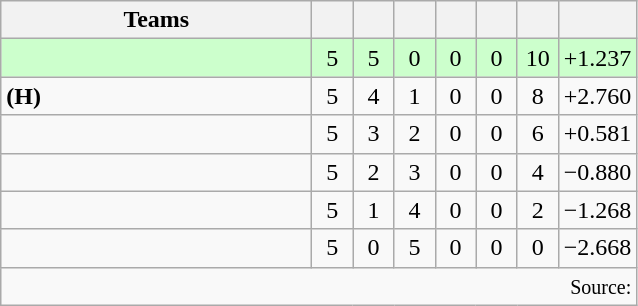<table class="wikitable" style="text-align:center">
<tr>
<th width=200>Teams</th>
<th width=20></th>
<th width=20></th>
<th width=20></th>
<th width=20></th>
<th width=20></th>
<th width=20></th>
<th width=45></th>
</tr>
<tr style="background:#cfc;">
<td align="left"><strong></strong></td>
<td>5</td>
<td>5</td>
<td>0</td>
<td>0</td>
<td>0</td>
<td>10</td>
<td>+1.237</td>
</tr>
<tr>
<td align="left"> <strong>(H)</strong></td>
<td>5</td>
<td>4</td>
<td>1</td>
<td>0</td>
<td>0</td>
<td>8</td>
<td>+2.760</td>
</tr>
<tr>
<td align="left"></td>
<td>5</td>
<td>3</td>
<td>2</td>
<td>0</td>
<td>0</td>
<td>6</td>
<td>+0.581</td>
</tr>
<tr>
<td align="left"></td>
<td>5</td>
<td>2</td>
<td>3</td>
<td>0</td>
<td>0</td>
<td>4</td>
<td>−0.880</td>
</tr>
<tr>
<td align="left"></td>
<td>5</td>
<td>1</td>
<td>4</td>
<td>0</td>
<td>0</td>
<td>2</td>
<td>−1.268</td>
</tr>
<tr>
<td align="left"></td>
<td>5</td>
<td>0</td>
<td>5</td>
<td>0</td>
<td>0</td>
<td>0</td>
<td>−2.668</td>
</tr>
<tr>
<td colspan="8" style="text-align:right;"><small>Source: </small></td>
</tr>
</table>
